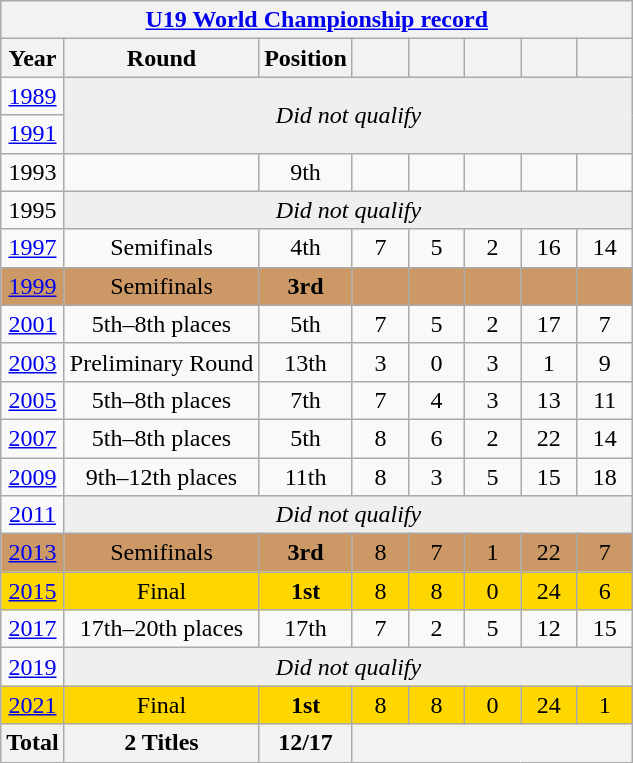<table class="wikitable" style="text-align: center;">
<tr>
<th colspan=8><a href='#'>U19 World Championship record</a></th>
</tr>
<tr>
<th>Year</th>
<th>Round</th>
<th>Position</th>
<th width=30></th>
<th width=30></th>
<th width=30></th>
<th width=30></th>
<th width=30></th>
</tr>
<tr>
<td> <a href='#'>1989</a></td>
<td colspan=7 rowspan=2 bgcolor=#EFEFEF><em>Did not qualify</em></td>
</tr>
<tr>
<td> <a href='#'>1991</a></td>
</tr>
<tr>
<td> 1993</td>
<td></td>
<td>9th</td>
<td></td>
<td></td>
<td></td>
<td></td>
<td></td>
</tr>
<tr>
<td> 1995</td>
<td colspan=7 bgcolor=#EFEFEF><em>Did not qualify</em></td>
</tr>
<tr>
<td> <a href='#'>1997</a></td>
<td>Semifinals</td>
<td>4th</td>
<td>7</td>
<td>5</td>
<td>2</td>
<td>16</td>
<td>14</td>
</tr>
<tr bgcolor=#cc9966>
<td> <a href='#'>1999</a></td>
<td>Semifinals</td>
<td><strong>3rd</strong></td>
<td></td>
<td></td>
<td></td>
<td></td>
<td></td>
</tr>
<tr>
<td> <a href='#'>2001</a></td>
<td>5th–8th places</td>
<td>5th</td>
<td>7</td>
<td>5</td>
<td>2</td>
<td>17</td>
<td>7</td>
</tr>
<tr>
<td> <a href='#'>2003</a></td>
<td>Preliminary Round</td>
<td>13th</td>
<td>3</td>
<td>0</td>
<td>3</td>
<td>1</td>
<td>9</td>
</tr>
<tr>
<td> <a href='#'>2005</a></td>
<td>5th–8th places</td>
<td>7th</td>
<td>7</td>
<td>4</td>
<td>3</td>
<td>13</td>
<td>11</td>
</tr>
<tr>
<td> <a href='#'>2007</a></td>
<td>5th–8th places</td>
<td>5th</td>
<td>8</td>
<td>6</td>
<td>2</td>
<td>22</td>
<td>14</td>
</tr>
<tr>
<td> <a href='#'>2009</a></td>
<td>9th–12th places</td>
<td>11th</td>
<td>8</td>
<td>3</td>
<td>5</td>
<td>15</td>
<td>18</td>
</tr>
<tr>
<td> <a href='#'>2011</a></td>
<td colspan=7 bgcolor=#EFEFEF><em>Did not qualify</em></td>
</tr>
<tr bgcolor=#cc9966>
<td> <a href='#'>2013</a></td>
<td>Semifinals</td>
<td><strong>3rd</strong></td>
<td>8</td>
<td>7</td>
<td>1</td>
<td>22</td>
<td>7</td>
</tr>
<tr bgcolor=gold>
<td> <a href='#'>2015</a></td>
<td>Final</td>
<td><strong>1st</strong></td>
<td>8</td>
<td>8</td>
<td>0</td>
<td>24</td>
<td>6</td>
</tr>
<tr>
<td> <a href='#'>2017</a></td>
<td>17th–20th places</td>
<td>17th</td>
<td>7</td>
<td>2</td>
<td>5</td>
<td>12</td>
<td>15</td>
</tr>
<tr>
<td> <a href='#'>2019</a></td>
<td colspan=7 bgcolor=#EFEFEF><em>Did not qualify</em></td>
</tr>
<tr bgcolor=gold>
<td> <a href='#'>2021</a></td>
<td>Final</td>
<td><strong>1st</strong></td>
<td>8</td>
<td>8</td>
<td>0</td>
<td>24</td>
<td>1</td>
</tr>
<tr>
<th>Total</th>
<th>2 Titles</th>
<th>12/17</th>
<th colspan=5></th>
</tr>
</table>
